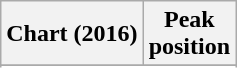<table class="wikitable sortable plainrowheaders" style="text-align:center">
<tr>
<th scope="col">Chart (2016)</th>
<th scope="col">Peak<br> position</th>
</tr>
<tr>
</tr>
<tr>
</tr>
<tr>
</tr>
<tr>
</tr>
<tr>
</tr>
</table>
